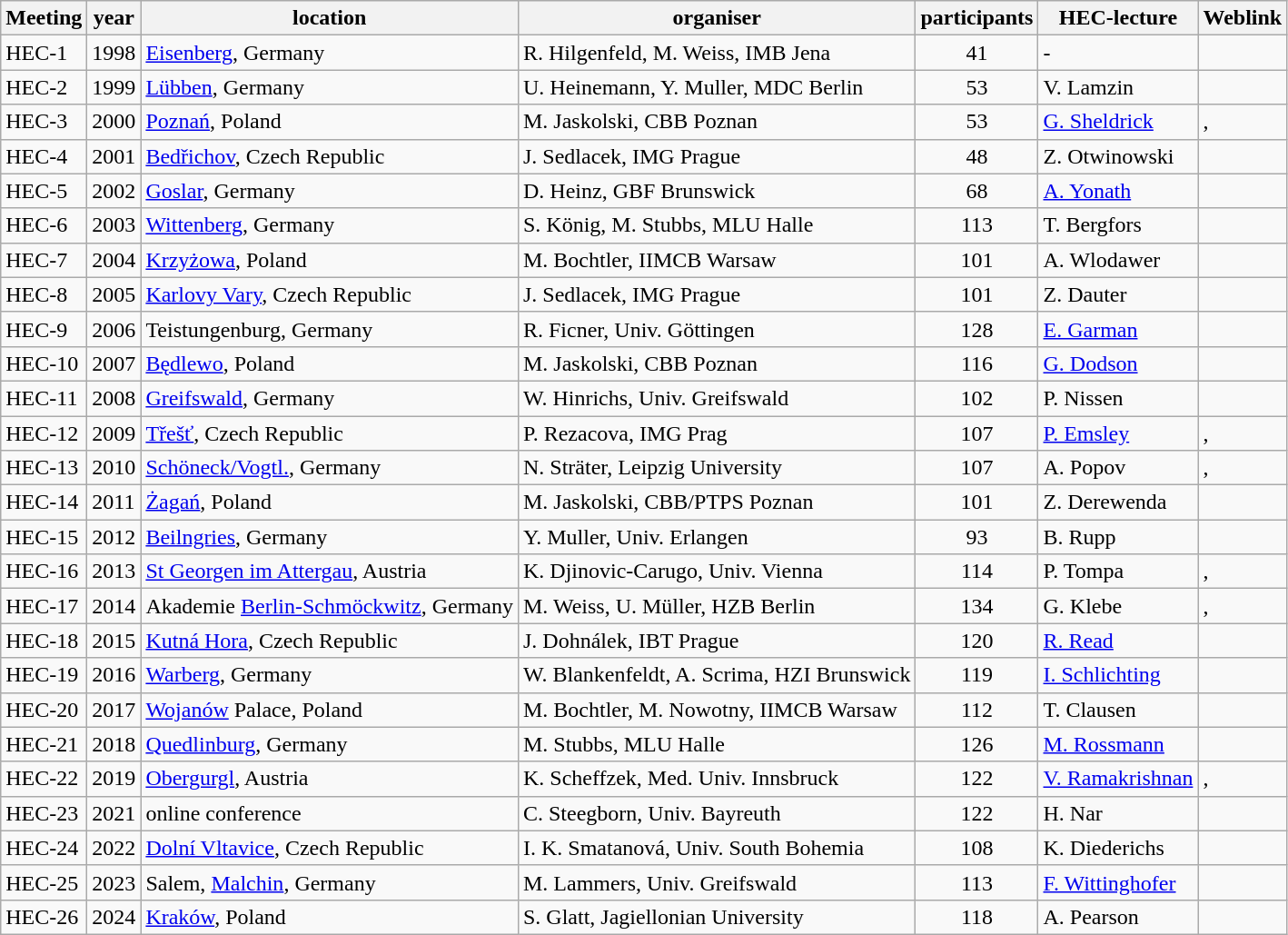<table class="wikitable">
<tr>
<th>Meeting</th>
<th>year</th>
<th>location</th>
<th>organiser</th>
<th>participants</th>
<th>HEC-lecture</th>
<th>Weblink</th>
</tr>
<tr>
<td>HEC-1</td>
<td>1998</td>
<td><a href='#'>Eisenberg</a>, Germany</td>
<td>R. Hilgenfeld, M. Weiss, IMB Jena</td>
<td style="text-align:center">41</td>
<td>-</td>
<td></td>
</tr>
<tr>
<td>HEC-2</td>
<td>1999</td>
<td><a href='#'>Lübben</a>, Germany</td>
<td>U. Heinemann, Y. Muller, MDC Berlin</td>
<td style="text-align:center">53</td>
<td>V. Lamzin</td>
<td></td>
</tr>
<tr>
<td>HEC-3</td>
<td>2000</td>
<td><a href='#'>Poznań</a>, Poland</td>
<td>M. Jaskolski, CBB Poznan</td>
<td style="text-align:center">53</td>
<td><a href='#'>G. Sheldrick</a></td>
<td>,</td>
</tr>
<tr>
<td>HEC-4</td>
<td>2001</td>
<td><a href='#'>Bedřichov</a>, Czech Republic</td>
<td>J. Sedlacek, IMG Prague</td>
<td style="text-align:center">48</td>
<td>Z. Otwinowski</td>
<td></td>
</tr>
<tr>
<td>HEC-5</td>
<td>2002</td>
<td><a href='#'>Goslar</a>, Germany</td>
<td>D. Heinz, GBF Brunswick</td>
<td style="text-align:center">68</td>
<td><a href='#'>A. Yonath</a></td>
<td></td>
</tr>
<tr>
<td>HEC-6</td>
<td>2003</td>
<td><a href='#'>Wittenberg</a>, Germany</td>
<td>S. König, M. Stubbs, MLU Halle</td>
<td style="text-align:center">113</td>
<td>T. Bergfors</td>
<td></td>
</tr>
<tr>
<td>HEC-7</td>
<td>2004</td>
<td><a href='#'>Krzyżowa</a>, Poland</td>
<td>M. Bochtler, IIMCB Warsaw</td>
<td style="text-align:center">101</td>
<td>A. Wlodawer</td>
<td></td>
</tr>
<tr>
<td>HEC-8</td>
<td>2005</td>
<td><a href='#'>Karlovy Vary</a>, Czech Republic</td>
<td>J. Sedlacek, IMG Prague</td>
<td style="text-align:center">101</td>
<td>Z. Dauter</td>
<td></td>
</tr>
<tr>
<td>HEC-9</td>
<td>2006</td>
<td>Teistungenburg, Germany</td>
<td>R. Ficner, Univ. Göttingen</td>
<td style="text-align:center">128</td>
<td><a href='#'>E. Garman</a></td>
<td></td>
</tr>
<tr>
<td>HEC-10</td>
<td>2007</td>
<td><a href='#'>Będlewo</a>, Poland</td>
<td>M. Jaskolski, CBB Poznan</td>
<td style="text-align:center">116</td>
<td><a href='#'>G. Dodson</a></td>
<td></td>
</tr>
<tr>
<td>HEC-11</td>
<td>2008</td>
<td><a href='#'>Greifswald</a>, Germany</td>
<td>W. Hinrichs, Univ. Greifswald</td>
<td style="text-align:center">102</td>
<td>P. Nissen</td>
<td></td>
</tr>
<tr>
<td>HEC-12</td>
<td>2009</td>
<td><a href='#'>Třešť</a>, Czech Republic</td>
<td>P. Rezacova, IMG Prag</td>
<td style="text-align:center">107</td>
<td><a href='#'>P. Emsley</a></td>
<td>,</td>
</tr>
<tr>
<td>HEC-13</td>
<td>2010</td>
<td><a href='#'>Schöneck/Vogtl.</a>, Germany</td>
<td>N. Sträter, Leipzig University</td>
<td style="text-align:center">107</td>
<td>A. Popov</td>
<td>,</td>
</tr>
<tr>
<td>HEC-14</td>
<td>2011</td>
<td><a href='#'>Żagań</a>, Poland</td>
<td>M. Jaskolski, CBB/PTPS Poznan</td>
<td style="text-align:center">101</td>
<td>Z. Derewenda</td>
<td></td>
</tr>
<tr>
<td>HEC-15</td>
<td>2012</td>
<td><a href='#'>Beilngries</a>, Germany</td>
<td>Y. Muller, Univ. Erlangen</td>
<td style="text-align:center">93</td>
<td>B. Rupp</td>
<td></td>
</tr>
<tr>
<td>HEC-16</td>
<td>2013</td>
<td><a href='#'>St Georgen im Attergau</a>, Austria</td>
<td>K. Djinovic-Carugo, Univ. Vienna</td>
<td style="text-align:center">114</td>
<td>P. Tompa</td>
<td>,</td>
</tr>
<tr>
<td>HEC-17</td>
<td>2014</td>
<td>Akademie <a href='#'>Berlin-Schmöckwitz</a>, Germany</td>
<td>M. Weiss, U. Müller, HZB Berlin</td>
<td style="text-align:center">134</td>
<td>G. Klebe</td>
<td>,</td>
</tr>
<tr>
<td>HEC-18</td>
<td>2015</td>
<td><a href='#'>Kutná Hora</a>, Czech Republic</td>
<td>J. Dohnálek, IBT Prague</td>
<td style="text-align:center">120</td>
<td><a href='#'>R. Read</a></td>
<td></td>
</tr>
<tr>
<td>HEC-19</td>
<td>2016</td>
<td><a href='#'>Warberg</a>, Germany</td>
<td>W. Blankenfeldt, A. Scrima, HZI Brunswick</td>
<td style="text-align:center">119</td>
<td><a href='#'>I. Schlichting</a></td>
<td></td>
</tr>
<tr>
<td>HEC-20</td>
<td>2017</td>
<td><a href='#'>Wojanów</a> Palace, Poland</td>
<td>M. Bochtler, M. Nowotny, IIMCB Warsaw</td>
<td style="text-align:center">112</td>
<td>T. Clausen</td>
<td></td>
</tr>
<tr>
<td>HEC-21</td>
<td>2018</td>
<td><a href='#'>Quedlinburg</a>, Germany</td>
<td>M. Stubbs, MLU Halle</td>
<td style="text-align:center">126</td>
<td><a href='#'> M. Rossmann</a></td>
<td></td>
</tr>
<tr>
<td>HEC-22</td>
<td>2019</td>
<td><a href='#'>Obergurgl</a>, Austria</td>
<td>K. Scheffzek, Med. Univ. Innsbruck</td>
<td style="text-align:center">122</td>
<td><a href='#'> V. Ramakrishnan</a></td>
<td> ,</td>
</tr>
<tr>
<td>HEC-23</td>
<td>2021</td>
<td>online conference</td>
<td>C. Steegborn, Univ. Bayreuth</td>
<td style="text-align:center">122</td>
<td>H. Nar</td>
<td></td>
</tr>
<tr>
<td>HEC-24</td>
<td>2022</td>
<td><a href='#'>Dolní Vltavice</a>, Czech Republic</td>
<td>I. K. Smatanová, Univ. South Bohemia</td>
<td style="text-align:center">108</td>
<td>K. Diederichs</td>
<td></td>
</tr>
<tr>
<td>HEC-25</td>
<td>2023</td>
<td>Salem, <a href='#'>Malchin</a>, Germany</td>
<td>M. Lammers, Univ. Greifswald</td>
<td style="text-align:center">113</td>
<td><a href='#'> F.  Wittinghofer</a></td>
<td></td>
</tr>
<tr>
<td>HEC-26</td>
<td>2024</td>
<td><a href='#'>Kraków</a>, Poland</td>
<td>S. Glatt, Jagiellonian University</td>
<td style="text-align:center">118</td>
<td>A. Pearson</td>
<td></td>
</tr>
</table>
